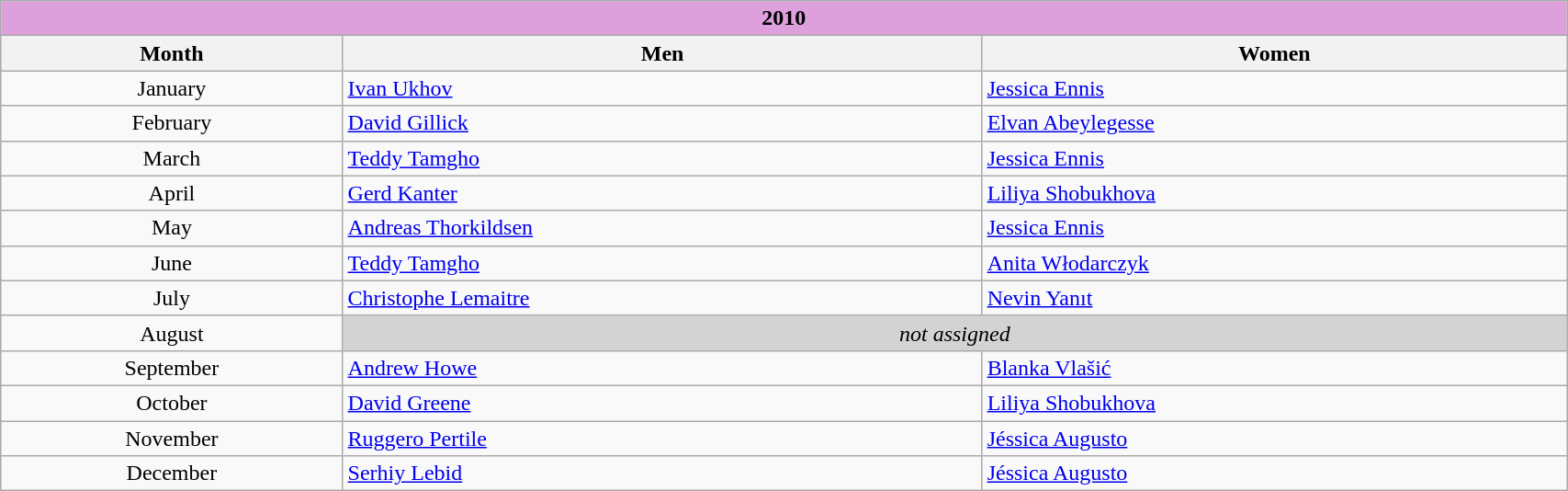<table class="wikitable" width=90% style="font-size:100%; text-align:left;">
<tr>
<td colspan=3 bgcolor=plum align=center><strong>2010</strong></td>
</tr>
<tr>
<th>Month</th>
<th>Men</th>
<th>Women</th>
</tr>
<tr>
<td align=center>January</td>
<td> <a href='#'>Ivan Ukhov</a></td>
<td> <a href='#'>Jessica Ennis</a></td>
</tr>
<tr>
<td align=center>February</td>
<td> <a href='#'>David Gillick</a></td>
<td> <a href='#'>Elvan Abeylegesse</a></td>
</tr>
<tr>
<td align=center>March</td>
<td> <a href='#'>Teddy Tamgho</a></td>
<td> <a href='#'>Jessica Ennis</a></td>
</tr>
<tr>
<td align=center>April</td>
<td> <a href='#'>Gerd Kanter</a></td>
<td> <a href='#'>Liliya Shobukhova</a></td>
</tr>
<tr>
<td align=center>May</td>
<td> <a href='#'>Andreas Thorkildsen</a></td>
<td> <a href='#'>Jessica Ennis</a></td>
</tr>
<tr>
<td align=center>June</td>
<td> <a href='#'>Teddy Tamgho</a></td>
<td> <a href='#'>Anita Włodarczyk</a></td>
</tr>
<tr>
<td align=center>July</td>
<td> <a href='#'>Christophe Lemaitre</a></td>
<td> <a href='#'>Nevin Yanıt</a></td>
</tr>
<tr>
<td align=center>August</td>
<td colspan=2 bgcolor=lightgrey align=center><em>not assigned</em></td>
</tr>
<tr>
<td align=center>September</td>
<td> <a href='#'>Andrew Howe</a></td>
<td> <a href='#'>Blanka Vlašić</a></td>
</tr>
<tr>
<td align=center>October</td>
<td> <a href='#'>David Greene</a></td>
<td> <a href='#'>Liliya Shobukhova</a></td>
</tr>
<tr>
<td align=center>November</td>
<td> <a href='#'>Ruggero Pertile</a></td>
<td> <a href='#'>Jéssica Augusto</a></td>
</tr>
<tr>
<td align=center>December</td>
<td> <a href='#'>Serhiy Lebid</a></td>
<td> <a href='#'>Jéssica Augusto</a></td>
</tr>
</table>
